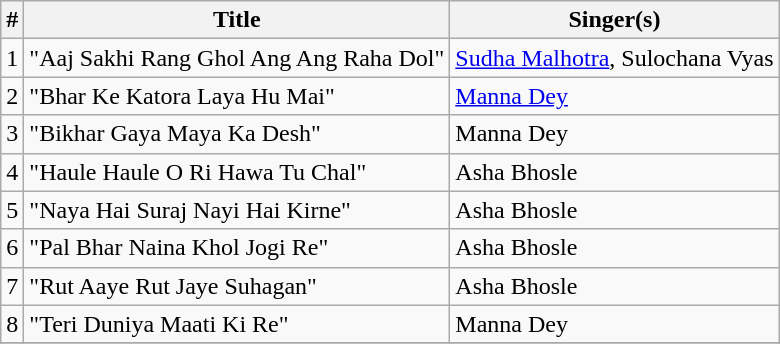<table class="wikitable">
<tr>
<th>#</th>
<th>Title</th>
<th>Singer(s)</th>
</tr>
<tr>
<td>1</td>
<td>"Aaj Sakhi Rang Ghol Ang Ang Raha Dol"</td>
<td><a href='#'>Sudha Malhotra</a>, Sulochana Vyas</td>
</tr>
<tr>
<td>2</td>
<td>"Bhar Ke Katora Laya Hu Mai"</td>
<td><a href='#'>Manna Dey</a></td>
</tr>
<tr>
<td>3</td>
<td>"Bikhar Gaya Maya Ka Desh"</td>
<td>Manna Dey</td>
</tr>
<tr>
<td>4</td>
<td>"Haule Haule O Ri Hawa Tu Chal"</td>
<td>Asha Bhosle</td>
</tr>
<tr>
<td>5</td>
<td>"Naya Hai Suraj Nayi Hai Kirne"</td>
<td>Asha Bhosle</td>
</tr>
<tr>
<td>6</td>
<td>"Pal Bhar Naina Khol Jogi Re"</td>
<td>Asha Bhosle</td>
</tr>
<tr>
<td>7</td>
<td>"Rut Aaye Rut Jaye Suhagan"</td>
<td>Asha Bhosle</td>
</tr>
<tr>
<td>8</td>
<td>"Teri Duniya Maati Ki Re"</td>
<td>Manna Dey</td>
</tr>
<tr>
</tr>
</table>
